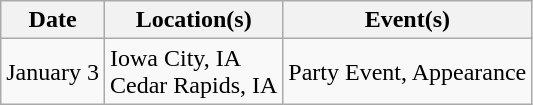<table class="wikitable">
<tr>
<th>Date</th>
<th>Location(s)</th>
<th>Event(s)</th>
</tr>
<tr>
<td>January 3</td>
<td>Iowa City, IA <br> Cedar Rapids, IA</td>
<td>Party Event, Appearance</td>
</tr>
</table>
